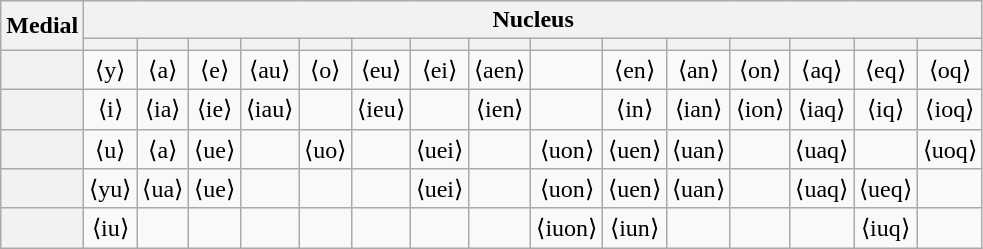<table class="wikitable" style="text-align: center;">
<tr>
<th rowspan=2>Medial</th>
<th colspan="15">Nucleus</th>
</tr>
<tr>
<th></th>
<th></th>
<th></th>
<th></th>
<th></th>
<th></th>
<th></th>
<th></th>
<th></th>
<th></th>
<th></th>
<th></th>
<th></th>
<th></th>
<th></th>
</tr>
<tr>
<th></th>
<td> ⟨y⟩<br></td>
<td> ⟨a⟩<br></td>
<td> ⟨e⟩<br></td>
<td> ⟨au⟩<br></td>
<td> ⟨o⟩<br></td>
<td> ⟨eu⟩<br></td>
<td> ⟨ei⟩<br></td>
<td> ⟨aen⟩<br></td>
<td></td>
<td> ⟨en⟩<br></td>
<td> ⟨an⟩<br></td>
<td> ⟨on⟩<br></td>
<td> ⟨aq⟩<br></td>
<td> ⟨eq⟩<br></td>
<td> ⟨oq⟩<br></td>
</tr>
<tr>
<th></th>
<td> ⟨i⟩<br></td>
<td> ⟨ia⟩<br></td>
<td> ⟨ie⟩<br></td>
<td> ⟨iau⟩<br></td>
<td></td>
<td> ⟨ieu⟩<br></td>
<td></td>
<td> ⟨ien⟩<br></td>
<td></td>
<td> ⟨in⟩<br></td>
<td> ⟨ian⟩<br></td>
<td> ⟨ion⟩<br></td>
<td> ⟨iaq⟩<br></td>
<td> ⟨iq⟩<br></td>
<td> ⟨ioq⟩<br></td>
</tr>
<tr>
<th></th>
<td> ⟨u⟩<br></td>
<td> ⟨a⟩<br></td>
<td> ⟨ue⟩<br></td>
<td></td>
<td> ⟨uo⟩<br></td>
<td></td>
<td> ⟨uei⟩<br></td>
<td></td>
<td> ⟨uon⟩<br></td>
<td> ⟨uen⟩<br></td>
<td> ⟨uan⟩<br></td>
<td></td>
<td> ⟨uaq⟩<br></td>
<td></td>
<td> ⟨uoq⟩<br></td>
</tr>
<tr>
<th></th>
<td> ⟨yu⟩<br></td>
<td> ⟨ua⟩<br></td>
<td> ⟨ue⟩<br></td>
<td></td>
<td></td>
<td></td>
<td> ⟨uei⟩<br></td>
<td></td>
<td> ⟨uon⟩<br></td>
<td> ⟨uen⟩<br></td>
<td> ⟨uan⟩<br></td>
<td></td>
<td> ⟨uaq⟩<br></td>
<td> ⟨ueq⟩<br></td>
<td></td>
</tr>
<tr>
<th></th>
<td> ⟨iu⟩<br></td>
<td></td>
<td></td>
<td></td>
<td></td>
<td></td>
<td></td>
<td></td>
<td> ⟨iuon⟩<br></td>
<td> ⟨iun⟩<br></td>
<td></td>
<td></td>
<td></td>
<td> ⟨iuq⟩<br></td>
<td></td>
</tr>
</table>
